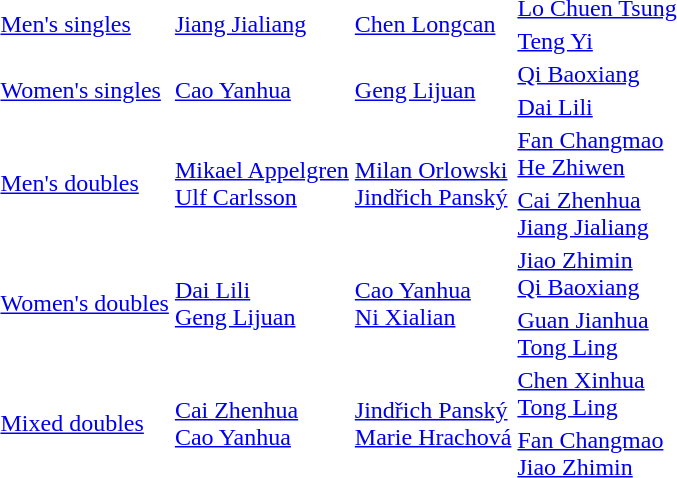<table>
<tr>
<td rowspan=2><a href='#'>Men's singles</a></td>
<td rowspan=2> <a href='#'>Jiang Jialiang</a></td>
<td rowspan=2> <a href='#'>Chen Longcan</a></td>
<td> <a href='#'>Lo Chuen Tsung</a></td>
</tr>
<tr>
<td> <a href='#'>Teng Yi</a></td>
</tr>
<tr>
<td rowspan=2><a href='#'>Women's singles</a></td>
<td rowspan=2> <a href='#'>Cao Yanhua</a></td>
<td rowspan=2> <a href='#'>Geng Lijuan</a></td>
<td> <a href='#'>Qi Baoxiang</a></td>
</tr>
<tr>
<td> <a href='#'>Dai Lili</a></td>
</tr>
<tr>
<td rowspan=2><a href='#'>Men's doubles</a></td>
<td rowspan=2> <a href='#'>Mikael Appelgren</a><br> <a href='#'>Ulf Carlsson</a></td>
<td rowspan=2> <a href='#'>Milan Orlowski</a><br> <a href='#'>Jindřich Panský</a></td>
<td> <a href='#'>Fan Changmao</a><br> <a href='#'>He Zhiwen</a></td>
</tr>
<tr>
<td> <a href='#'>Cai Zhenhua</a><br> <a href='#'>Jiang Jialiang</a></td>
</tr>
<tr>
<td rowspan=2><a href='#'>Women's doubles</a></td>
<td rowspan=2> <a href='#'>Dai Lili</a><br> <a href='#'>Geng Lijuan</a></td>
<td rowspan=2> <a href='#'>Cao Yanhua</a><br> <a href='#'>Ni Xialian</a></td>
<td> <a href='#'>Jiao Zhimin</a><br> <a href='#'>Qi Baoxiang</a></td>
</tr>
<tr>
<td> <a href='#'>Guan Jianhua</a><br> <a href='#'>Tong Ling</a></td>
</tr>
<tr>
<td rowspan=2><a href='#'>Mixed doubles</a></td>
<td rowspan=2> <a href='#'>Cai Zhenhua</a><br> <a href='#'>Cao Yanhua</a></td>
<td rowspan=2> <a href='#'>Jindřich Panský</a><br> <a href='#'>Marie Hrachová</a></td>
<td> <a href='#'>Chen Xinhua</a><br> <a href='#'>Tong Ling</a></td>
</tr>
<tr>
<td> <a href='#'>Fan Changmao</a><br> <a href='#'>Jiao Zhimin</a></td>
</tr>
</table>
